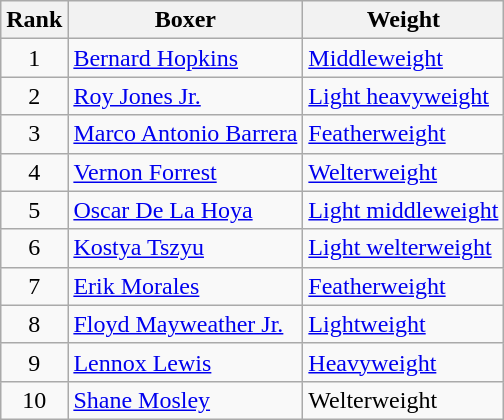<table class="wikitable ">
<tr>
<th>Rank</th>
<th>Boxer</th>
<th>Weight</th>
</tr>
<tr>
<td align=center>1</td>
<td><a href='#'>Bernard Hopkins</a></td>
<td><a href='#'>Middleweight</a></td>
</tr>
<tr>
<td align=center>2</td>
<td><a href='#'>Roy Jones Jr.</a></td>
<td><a href='#'>Light heavyweight</a></td>
</tr>
<tr>
<td align=center>3</td>
<td><a href='#'>Marco Antonio Barrera</a></td>
<td><a href='#'>Featherweight</a></td>
</tr>
<tr>
<td align=center>4</td>
<td><a href='#'>Vernon Forrest</a></td>
<td><a href='#'>Welterweight</a></td>
</tr>
<tr>
<td align=center>5</td>
<td><a href='#'>Oscar De La Hoya</a></td>
<td><a href='#'>Light middleweight</a></td>
</tr>
<tr>
<td align=center>6</td>
<td><a href='#'>Kostya Tszyu</a></td>
<td><a href='#'>Light welterweight</a></td>
</tr>
<tr>
<td align=center>7</td>
<td><a href='#'>Erik Morales</a></td>
<td><a href='#'>Featherweight</a></td>
</tr>
<tr>
<td align=center>8</td>
<td><a href='#'>Floyd Mayweather Jr.</a></td>
<td><a href='#'>Lightweight</a></td>
</tr>
<tr>
<td align=center>9</td>
<td><a href='#'>Lennox Lewis</a></td>
<td><a href='#'>Heavyweight</a></td>
</tr>
<tr>
<td align=center>10</td>
<td><a href='#'>Shane Mosley</a></td>
<td>Welterweight</td>
</tr>
</table>
